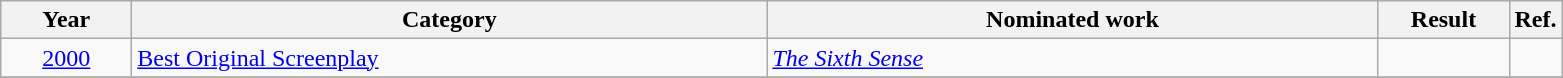<table class=wikitable>
<tr>
<th scope="col" style="width:5em;">Year</th>
<th scope="col" style="width:26em;">Category</th>
<th scope="col" style="width:25em;">Nominated work</th>
<th scope="col" style="width:5em;">Result</th>
<th>Ref.</th>
</tr>
<tr>
<td style="text-align:center;"><a href='#'>2000</a></td>
<td><a href='#'>Best Original Screenplay</a></td>
<td><em><a href='#'>The Sixth Sense</a></em></td>
<td></td>
<td style="text-align:center;"></td>
</tr>
<tr>
</tr>
</table>
